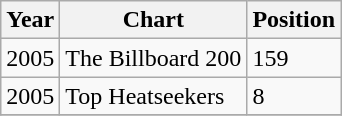<table class="wikitable">
<tr>
<th align="left" valign="top">Year</th>
<th align="left" valign="top">Chart</th>
<th align="left" valign="top">Position</th>
</tr>
<tr>
<td align="left" valign="top">2005</td>
<td align="left" valign="top">The Billboard 200</td>
<td align="left" valign="top">159</td>
</tr>
<tr>
<td align="left" valign="top">2005</td>
<td align="left" valign="top">Top Heatseekers</td>
<td align="left" valign="top">8</td>
</tr>
<tr>
</tr>
</table>
